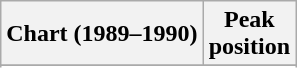<table class="wikitable sortable plainrowheaders" style="text-align:center">
<tr>
<th scope="col">Chart (1989–1990)</th>
<th scope="col">Peak<br>position</th>
</tr>
<tr>
</tr>
<tr>
</tr>
<tr>
</tr>
<tr>
</tr>
<tr>
</tr>
<tr>
</tr>
<tr>
</tr>
<tr>
</tr>
<tr>
</tr>
<tr>
</tr>
</table>
